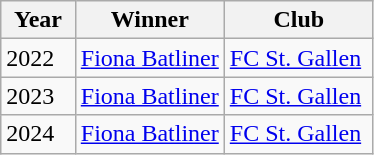<table class="wikitable">
<tr>
<th width=20%>Year</th>
<th width=40%>Winner</th>
<th width=40%>Club</th>
</tr>
<tr>
<td>2022</td>
<td><a href='#'>Fiona Batliner</a></td>
<td> <a href='#'>FC St. Gallen</a></td>
</tr>
<tr>
<td>2023</td>
<td><a href='#'>Fiona Batliner</a></td>
<td> <a href='#'>FC St. Gallen</a></td>
</tr>
<tr>
<td>2024</td>
<td><a href='#'>Fiona Batliner</a></td>
<td> <a href='#'>FC St. Gallen</a></td>
</tr>
</table>
